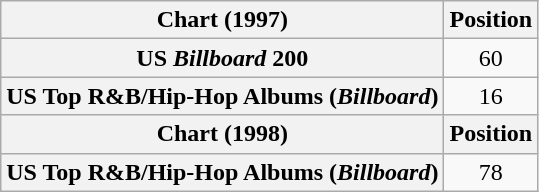<table class="wikitable plainrowheaders" style="text-align:center">
<tr>
<th scope="col">Chart (1997)</th>
<th scope="col">Position</th>
</tr>
<tr>
<th scope="row">US <em>Billboard</em> 200</th>
<td>60</td>
</tr>
<tr>
<th scope="row">US Top R&B/Hip-Hop Albums (<em>Billboard</em>)</th>
<td>16</td>
</tr>
<tr>
<th scope="col">Chart (1998)</th>
<th scope="col">Position</th>
</tr>
<tr>
<th scope="row">US Top R&B/Hip-Hop Albums (<em>Billboard</em>)</th>
<td>78</td>
</tr>
</table>
